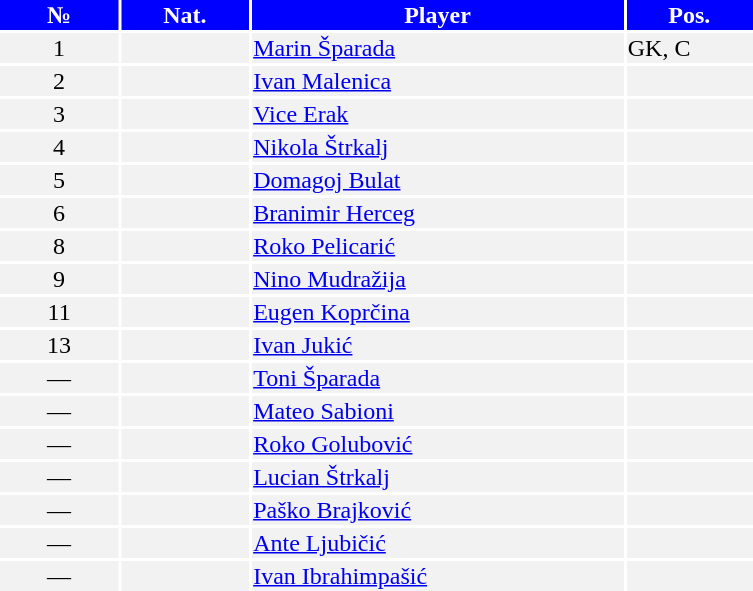<table width=40%>
<tr style="color: #FFFFFF ;background:#0000FF ">
<th width=5%>№</th>
<th width=5%>Nat.</th>
<th width=15%>Player</th>
<th width=5%>Pos.</th>
</tr>
<tr style="background-color:#F2F2F2">
<td align=center>1</td>
<td align=center></td>
<td><a href='#'>Marin Šparada</a></td>
<td>GK, C</td>
</tr>
<tr style="background-color:#F2F2F2">
<td align=center>2</td>
<td align=center></td>
<td><a href='#'>Ivan Malenica</a></td>
<td></td>
</tr>
<tr style="background-color:#F2F2F2">
<td align=center>3</td>
<td align=center></td>
<td><a href='#'>Vice Erak</a></td>
<td></td>
</tr>
<tr style="background-color:#F2F2F2">
<td align=center>4</td>
<td align=center></td>
<td><a href='#'>Nikola Štrkalj</a></td>
<td></td>
</tr>
<tr style="background-color:#F2F2F2">
<td align=center>5</td>
<td align=center></td>
<td><a href='#'>Domagoj Bulat</a></td>
<td></td>
</tr>
<tr style="background-color:#F2F2F2">
<td align=center>6</td>
<td align=center></td>
<td><a href='#'>Branimir Herceg</a></td>
<td></td>
</tr>
<tr style="background-color:#F2F2F2">
<td align=center>8</td>
<td align=center></td>
<td><a href='#'>Roko Pelicarić</a></td>
<td></td>
</tr>
<tr style="background-color:#F2F2F2">
<td align=center>9</td>
<td align=center></td>
<td><a href='#'>Nino Mudražija</a></td>
<td></td>
</tr>
<tr style="background-color:#F2F2F2">
<td align=center>11</td>
<td align=center></td>
<td><a href='#'>Eugen Koprčina</a></td>
<td></td>
</tr>
<tr style="background-color:#F2F2F2">
<td align=center>13</td>
<td align=center></td>
<td><a href='#'>Ivan Jukić</a></td>
<td></td>
</tr>
<tr style="background-color:#F2F2F2">
<td align=center>—</td>
<td align=center></td>
<td><a href='#'>Toni Šparada</a></td>
<td></td>
</tr>
<tr style="background-color:#F2F2F2">
<td align=center>—</td>
<td align=center></td>
<td><a href='#'>Mateo Sabioni</a></td>
<td></td>
</tr>
<tr style="background-color:#F2F2F2">
<td align=center>—</td>
<td align=center></td>
<td><a href='#'>Roko Golubović</a></td>
<td></td>
</tr>
<tr style="background-color:#F2F2F2">
<td align=center>—</td>
<td align=center></td>
<td><a href='#'>Lucian Štrkalj</a></td>
<td></td>
</tr>
<tr style="background-color:#F2F2F2">
<td align=center>—</td>
<td align=center></td>
<td><a href='#'>Paško Brajković</a></td>
<td></td>
</tr>
<tr style="background-color:#F2F2F2">
<td align=center>—</td>
<td align=center></td>
<td><a href='#'>Ante Ljubičić</a></td>
<td></td>
</tr>
<tr style="background-color:#F2F2F2">
<td align=center>—</td>
<td align=center></td>
<td><a href='#'>Ivan Ibrahimpašić</a></td>
<td></td>
</tr>
<tr>
</tr>
</table>
